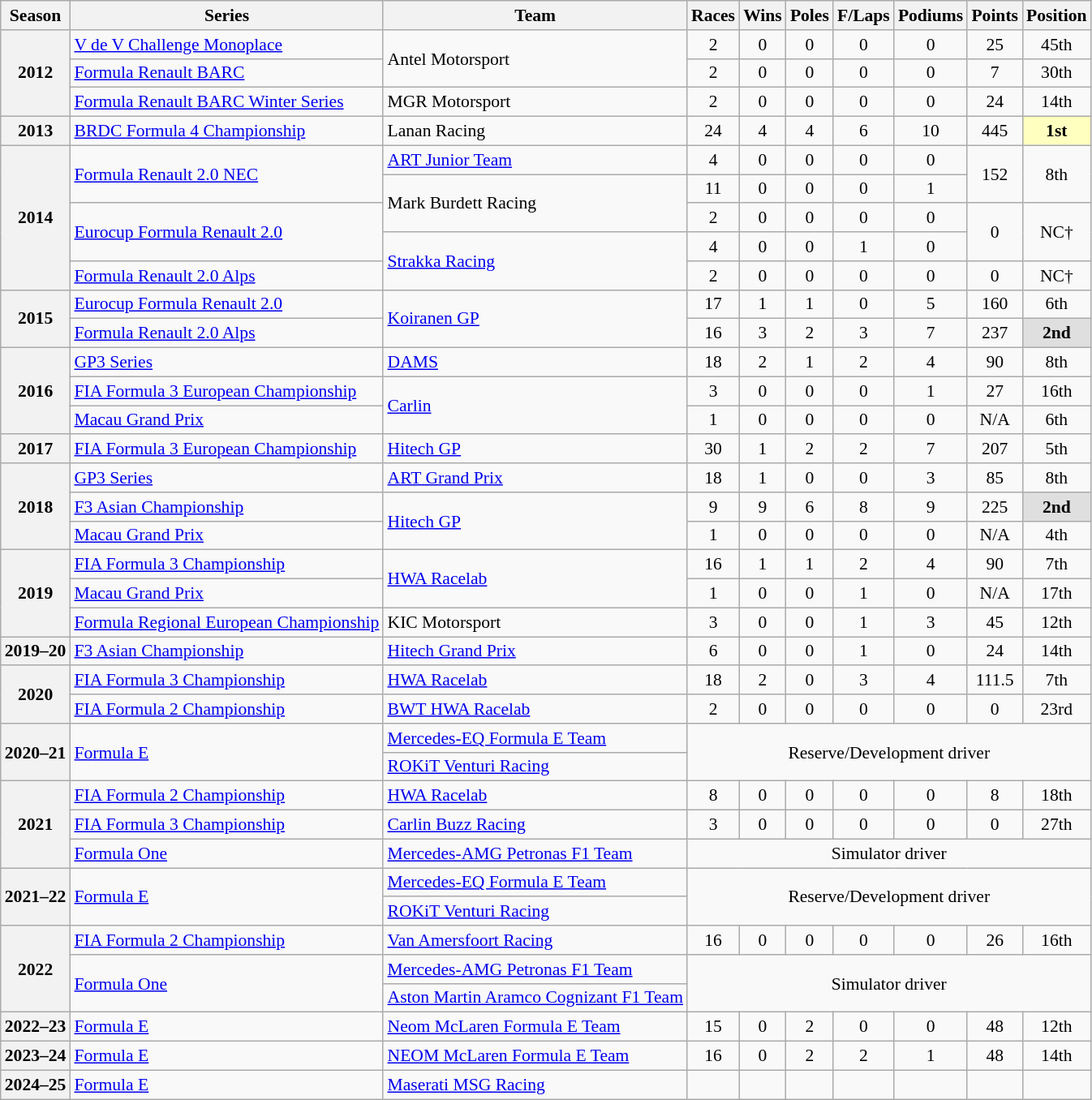<table class="wikitable" style="font-size: 90%; text-align:center">
<tr>
<th>Season</th>
<th>Series</th>
<th>Team</th>
<th>Races</th>
<th>Wins</th>
<th>Poles</th>
<th>F/Laps</th>
<th>Podiums</th>
<th>Points</th>
<th>Position</th>
</tr>
<tr>
<th rowspan=3>2012</th>
<td align=left><a href='#'>V de V Challenge Monoplace</a></td>
<td align=left rowspan=2>Antel Motorsport</td>
<td>2</td>
<td>0</td>
<td>0</td>
<td>0</td>
<td>0</td>
<td>25</td>
<td>45th</td>
</tr>
<tr>
<td align=left><a href='#'>Formula Renault BARC</a></td>
<td>2</td>
<td>0</td>
<td>0</td>
<td>0</td>
<td>0</td>
<td>7</td>
<td>30th</td>
</tr>
<tr>
<td align=left><a href='#'>Formula Renault BARC Winter Series</a></td>
<td align=left>MGR Motorsport</td>
<td>2</td>
<td>0</td>
<td>0</td>
<td>0</td>
<td>0</td>
<td>24</td>
<td>14th</td>
</tr>
<tr>
<th>2013</th>
<td align=left><a href='#'>BRDC Formula 4 Championship</a></td>
<td align=left>Lanan Racing</td>
<td>24</td>
<td>4</td>
<td>4</td>
<td>6</td>
<td>10</td>
<td>445</td>
<td style="background:#FFFFBF;"><strong>1st</strong></td>
</tr>
<tr>
<th rowspan=5>2014</th>
<td align=left rowspan=2><a href='#'>Formula Renault 2.0 NEC</a></td>
<td align=left><a href='#'>ART Junior Team</a></td>
<td>4</td>
<td>0</td>
<td>0</td>
<td>0</td>
<td>0</td>
<td rowspan=2>152</td>
<td rowspan=2>8th</td>
</tr>
<tr>
<td align=left rowspan=2>Mark Burdett Racing</td>
<td>11</td>
<td>0</td>
<td>0</td>
<td>0</td>
<td>1</td>
</tr>
<tr>
<td align=left rowspan=2><a href='#'>Eurocup Formula Renault 2.0</a></td>
<td>2</td>
<td>0</td>
<td>0</td>
<td>0</td>
<td>0</td>
<td rowspan=2>0</td>
<td rowspan=2>NC†</td>
</tr>
<tr>
<td align=left rowspan=2><a href='#'>Strakka Racing</a></td>
<td>4</td>
<td>0</td>
<td>0</td>
<td>1</td>
<td>0</td>
</tr>
<tr>
<td align=left><a href='#'>Formula Renault 2.0 Alps</a></td>
<td>2</td>
<td>0</td>
<td>0</td>
<td>0</td>
<td>0</td>
<td>0</td>
<td>NC†</td>
</tr>
<tr>
<th rowspan=2>2015</th>
<td align=left><a href='#'>Eurocup Formula Renault 2.0</a></td>
<td align=left rowspan=2><a href='#'>Koiranen GP</a></td>
<td>17</td>
<td>1</td>
<td>1</td>
<td>0</td>
<td>5</td>
<td>160</td>
<td>6th</td>
</tr>
<tr>
<td align=left><a href='#'>Formula Renault 2.0 Alps</a></td>
<td>16</td>
<td>3</td>
<td>2</td>
<td>3</td>
<td>7</td>
<td>237</td>
<td style="background:#DFDFDF;"><strong>2nd</strong></td>
</tr>
<tr>
<th rowspan=3>2016</th>
<td align=left><a href='#'>GP3 Series</a></td>
<td align=left><a href='#'>DAMS</a></td>
<td>18</td>
<td>2</td>
<td>1</td>
<td>2</td>
<td>4</td>
<td>90</td>
<td>8th</td>
</tr>
<tr>
<td align=left><a href='#'>FIA Formula 3 European Championship</a></td>
<td align=left rowspan=2><a href='#'>Carlin</a></td>
<td>3</td>
<td>0</td>
<td>0</td>
<td>0</td>
<td>1</td>
<td>27</td>
<td>16th</td>
</tr>
<tr>
<td align=left><a href='#'>Macau Grand Prix</a></td>
<td>1</td>
<td>0</td>
<td>0</td>
<td>0</td>
<td>0</td>
<td>N/A</td>
<td>6th</td>
</tr>
<tr>
<th>2017</th>
<td align=left><a href='#'>FIA Formula 3 European Championship</a></td>
<td align=left><a href='#'>Hitech GP</a></td>
<td>30</td>
<td>1</td>
<td>2</td>
<td>2</td>
<td>7</td>
<td>207</td>
<td>5th</td>
</tr>
<tr>
<th rowspan=3>2018</th>
<td align=left><a href='#'>GP3 Series</a></td>
<td align=left><a href='#'>ART Grand Prix</a></td>
<td>18</td>
<td>1</td>
<td>0</td>
<td>0</td>
<td>3</td>
<td>85</td>
<td>8th</td>
</tr>
<tr>
<td align=left><a href='#'>F3 Asian Championship</a></td>
<td align=left rowspan=2><a href='#'>Hitech GP</a></td>
<td>9</td>
<td>9</td>
<td>6</td>
<td>8</td>
<td>9</td>
<td>225</td>
<td style="background:#DFDFDF;"><strong>2nd</strong></td>
</tr>
<tr>
<td align=left><a href='#'>Macau Grand Prix</a></td>
<td>1</td>
<td>0</td>
<td>0</td>
<td>0</td>
<td>0</td>
<td>N/A</td>
<td>4th</td>
</tr>
<tr>
<th rowspan=3>2019</th>
<td align=left><a href='#'>FIA Formula 3 Championship</a></td>
<td align=left rowspan=2><a href='#'>HWA Racelab</a></td>
<td>16</td>
<td>1</td>
<td>1</td>
<td>2</td>
<td>4</td>
<td>90</td>
<td>7th</td>
</tr>
<tr>
<td align=left><a href='#'>Macau Grand Prix</a></td>
<td>1</td>
<td>0</td>
<td>0</td>
<td>1</td>
<td>0</td>
<td>N/A</td>
<td>17th</td>
</tr>
<tr>
<td align=left nowrap><a href='#'>Formula Regional European Championship</a></td>
<td align=left>KIC Motorsport</td>
<td>3</td>
<td>0</td>
<td>0</td>
<td>1</td>
<td>3</td>
<td>45</td>
<td>12th</td>
</tr>
<tr>
<th nowrap>2019–20</th>
<td align=left nowrap><a href='#'>F3 Asian Championship</a></td>
<td align=left><a href='#'>Hitech Grand Prix</a></td>
<td>6</td>
<td>0</td>
<td>0</td>
<td>1</td>
<td>0</td>
<td>24</td>
<td>14th</td>
</tr>
<tr>
<th rowspan=2>2020</th>
<td align=left><a href='#'>FIA Formula 3 Championship</a></td>
<td align=left><a href='#'>HWA Racelab</a></td>
<td>18</td>
<td>2</td>
<td>0</td>
<td>3</td>
<td>4</td>
<td>111.5</td>
<td>7th</td>
</tr>
<tr>
<td align=left><a href='#'>FIA Formula 2 Championship</a></td>
<td align=left><a href='#'>BWT HWA Racelab</a></td>
<td>2</td>
<td>0</td>
<td>0</td>
<td>0</td>
<td>0</td>
<td>0</td>
<td>23rd</td>
</tr>
<tr>
<th rowspan=2>2020–21</th>
<td rowspan=2 align=left><a href='#'>Formula E</a></td>
<td align=left><a href='#'>Mercedes-EQ Formula E Team</a></td>
<td rowspan="2" colspan="7">Reserve/Development driver</td>
</tr>
<tr>
<td align=left><a href='#'>ROKiT Venturi Racing</a></td>
</tr>
<tr>
<th rowspan=3>2021</th>
<td align=left><a href='#'>FIA Formula 2 Championship</a></td>
<td align=left><a href='#'>HWA Racelab</a></td>
<td>8</td>
<td>0</td>
<td>0</td>
<td>0</td>
<td>0</td>
<td>8</td>
<td>18th</td>
</tr>
<tr>
<td align=left><a href='#'>FIA Formula 3 Championship</a></td>
<td align=left><a href='#'>Carlin Buzz Racing</a></td>
<td>3</td>
<td>0</td>
<td>0</td>
<td>0</td>
<td>0</td>
<td>0</td>
<td>27th</td>
</tr>
<tr>
<td align=left><a href='#'>Formula One</a></td>
<td align=left><a href='#'>Mercedes-AMG Petronas F1 Team</a></td>
<td colspan="7">Simulator driver</td>
</tr>
<tr>
<th rowspan="2">2021–22</th>
<td rowspan="2" align="left"><a href='#'>Formula E</a></td>
<td align=left><a href='#'>Mercedes-EQ Formula E Team</a></td>
<td colspan="7" rowspan="2">Reserve/Development driver</td>
</tr>
<tr>
<td align=left><a href='#'>ROKiT Venturi Racing</a></td>
</tr>
<tr>
<th rowspan="3">2022</th>
<td align=left><a href='#'>FIA Formula 2 Championship</a></td>
<td align=left><a href='#'>Van Amersfoort Racing</a></td>
<td>16</td>
<td>0</td>
<td>0</td>
<td>0</td>
<td>0</td>
<td>26</td>
<td>16th</td>
</tr>
<tr>
<td rowspan="2" align=left><a href='#'>Formula One</a></td>
<td align=left><a href='#'>Mercedes-AMG Petronas F1 Team</a></td>
<td colspan="7" rowspan="2">Simulator driver</td>
</tr>
<tr>
<td align=left nowrap><a href='#'>Aston Martin Aramco Cognizant F1 Team</a></td>
</tr>
<tr>
<th>2022–23</th>
<td align=left><a href='#'>Formula E</a></td>
<td align=left><a href='#'>Neom McLaren Formula E Team</a></td>
<td>15</td>
<td>0</td>
<td>2</td>
<td>0</td>
<td>0</td>
<td>48</td>
<td>12th</td>
</tr>
<tr>
<th>2023–24</th>
<td align=left><a href='#'>Formula E</a></td>
<td align=left><a href='#'>NEOM McLaren Formula E Team</a></td>
<td>16</td>
<td>0</td>
<td>2</td>
<td>2</td>
<td>1</td>
<td>48</td>
<td>14th</td>
</tr>
<tr>
<th>2024–25</th>
<td align=left><a href='#'>Formula E</a></td>
<td align=left><a href='#'>Maserati MSG Racing</a></td>
<td></td>
<td></td>
<td></td>
<td></td>
<td></td>
<td></td>
<td></td>
</tr>
</table>
